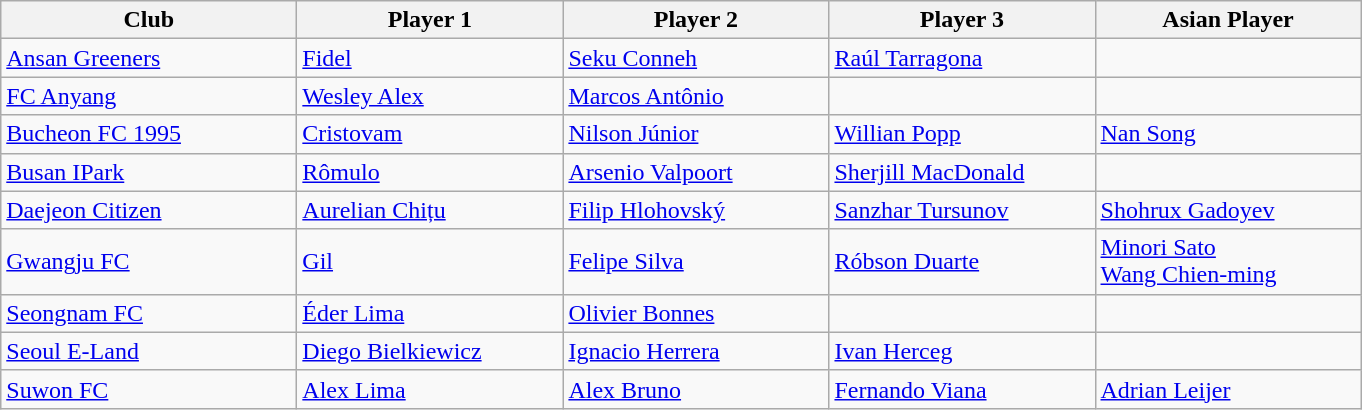<table class="sortable wikitable">
<tr>
<th style="width:190px;">Club</th>
<th style="width:170px;">Player 1</th>
<th style="width:170px;">Player 2</th>
<th style="width:170px;">Player 3</th>
<th style="width:170px;">Asian Player</th>
</tr>
<tr>
<td><a href='#'>Ansan Greeners</a></td>
<td> <a href='#'>Fidel</a></td>
<td> <a href='#'>Seku Conneh</a></td>
<td> <a href='#'>Raúl Tarragona</a></td>
<td></td>
</tr>
<tr>
<td><a href='#'>FC Anyang</a></td>
<td> <a href='#'>Wesley Alex</a></td>
<td> <a href='#'>Marcos Antônio</a></td>
<td></td>
<td></td>
</tr>
<tr>
<td><a href='#'>Bucheon FC 1995</a></td>
<td> <a href='#'>Cristovam</a></td>
<td> <a href='#'>Nilson Júnior</a></td>
<td> <a href='#'>Willian Popp</a></td>
<td> <a href='#'>Nan Song</a></td>
</tr>
<tr>
<td><a href='#'>Busan IPark</a></td>
<td> <a href='#'>Rômulo</a></td>
<td> <a href='#'>Arsenio Valpoort</a></td>
<td> <a href='#'>Sherjill MacDonald</a></td>
<td></td>
</tr>
<tr>
<td><a href='#'>Daejeon Citizen</a></td>
<td> <a href='#'>Aurelian Chițu</a></td>
<td> <a href='#'>Filip Hlohovský</a></td>
<td> <a href='#'>Sanzhar Tursunov</a></td>
<td> <a href='#'>Shohrux Gadoyev</a></td>
</tr>
<tr>
<td><a href='#'>Gwangju FC</a></td>
<td> <a href='#'>Gil</a></td>
<td> <a href='#'>Felipe Silva</a></td>
<td> <a href='#'>Róbson Duarte</a></td>
<td> <a href='#'>Minori Sato</a><br> <a href='#'>Wang Chien-ming</a></td>
</tr>
<tr>
<td><a href='#'>Seongnam FC</a></td>
<td> <a href='#'>Éder Lima</a></td>
<td> <a href='#'>Olivier Bonnes</a></td>
<td></td>
<td></td>
</tr>
<tr>
<td><a href='#'>Seoul E-Land</a></td>
<td> <a href='#'>Diego Bielkiewicz</a></td>
<td> <a href='#'>Ignacio Herrera</a></td>
<td> <a href='#'>Ivan Herceg</a></td>
<td></td>
</tr>
<tr>
<td><a href='#'>Suwon FC</a></td>
<td> <a href='#'>Alex Lima</a></td>
<td> <a href='#'>Alex Bruno</a></td>
<td> <a href='#'>Fernando Viana</a></td>
<td> <a href='#'>Adrian Leijer</a></td>
</tr>
</table>
